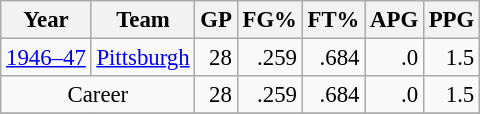<table class="wikitable sortable" style="font-size:95%; text-align:right;">
<tr>
<th>Year</th>
<th>Team</th>
<th>GP</th>
<th>FG%</th>
<th>FT%</th>
<th>APG</th>
<th>PPG</th>
</tr>
<tr>
<td style="text-align:left;"><a href='#'>1946–47</a></td>
<td style="text-align:left;"><a href='#'>Pittsburgh</a></td>
<td>28</td>
<td>.259</td>
<td>.684</td>
<td>.0</td>
<td>1.5</td>
</tr>
<tr>
<td style="text-align:center;" colspan="2">Career</td>
<td>28</td>
<td>.259</td>
<td>.684</td>
<td>.0</td>
<td>1.5</td>
</tr>
<tr>
</tr>
</table>
